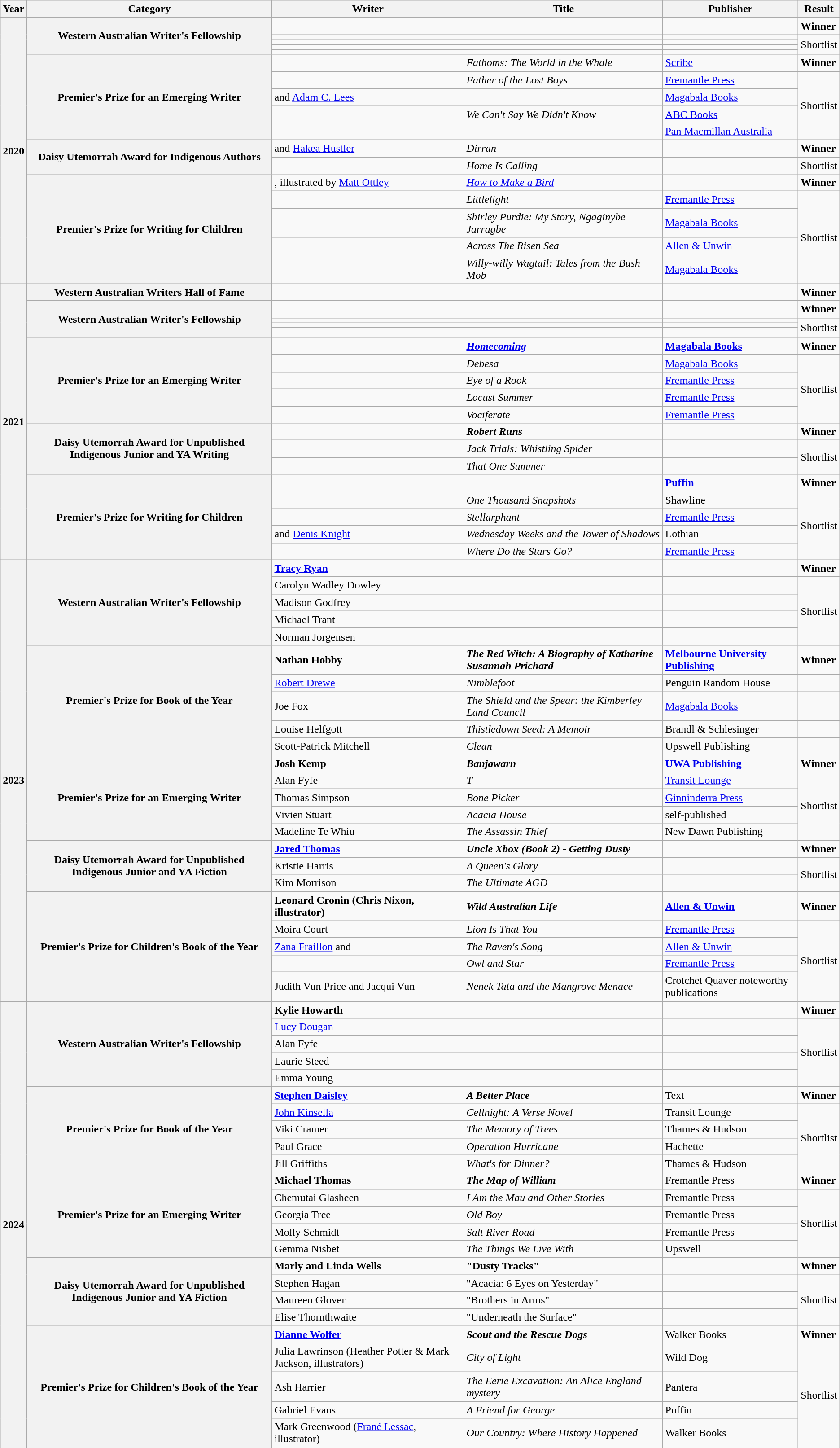<table class="wikitable sortable mw-collapsible">
<tr>
<th>Year</th>
<th>Category</th>
<th>Writer</th>
<th>Title</th>
<th>Publisher</th>
<th>Result</th>
</tr>
<tr>
<th rowspan="17">2020</th>
<th rowspan="5">Western Australian Writer's Fellowship</th>
<td></td>
<td></td>
<td></td>
<td><strong>Winner</strong></td>
</tr>
<tr>
<td></td>
<td></td>
<td></td>
<td rowspan="4">Shortlist</td>
</tr>
<tr>
<td></td>
<td></td>
<td></td>
</tr>
<tr>
<td></td>
<td></td>
<td></td>
</tr>
<tr>
<td></td>
<td></td>
<td></td>
</tr>
<tr>
<th rowspan="5">Premier's Prize for an Emerging Writer</th>
<td></td>
<td><em>Fathoms: The World in the Whale</em></td>
<td><a href='#'>Scribe</a></td>
<td><strong>Winner</strong></td>
</tr>
<tr>
<td></td>
<td><em>Father of the Lost Boys</em></td>
<td><a href='#'>Fremantle Press</a></td>
<td rowspan="4">Shortlist</td>
</tr>
<tr>
<td> and <a href='#'>Adam C. Lees</a></td>
<td><em></em></td>
<td><a href='#'>Magabala Books</a></td>
</tr>
<tr>
<td></td>
<td><em>We Can't Say We Didn't Know</em></td>
<td><a href='#'>ABC Books</a></td>
</tr>
<tr>
<td></td>
<td><em></em></td>
<td><a href='#'>Pan Macmillan Australia</a></td>
</tr>
<tr>
<th rowspan="2">Daisy Utemorrah Award for Indigenous Authors</th>
<td> and <a href='#'>Hakea Hustler</a></td>
<td><em>Dirran</em></td>
<td></td>
<td><strong>Winner</strong></td>
</tr>
<tr>
<td></td>
<td><em>Home Is Calling</em></td>
<td></td>
<td>Shortlist</td>
</tr>
<tr>
<th rowspan="5">Premier's Prize for Writing for Children</th>
<td>, illustrated by <a href='#'>Matt Ottley</a></td>
<td><em><a href='#'>How to Make a Bird</a></em></td>
<td></td>
<td><strong>Winner</strong></td>
</tr>
<tr>
<td></td>
<td><em>Littlelight</em></td>
<td><a href='#'>Fremantle Press</a></td>
<td rowspan="4">Shortlist</td>
</tr>
<tr>
<td></td>
<td><em>Shirley Purdie: My Story, Ngaginybe Jarragbe</em></td>
<td><a href='#'>Magabala Books</a></td>
</tr>
<tr>
<td></td>
<td><em>Across The Risen Sea</em></td>
<td><a href='#'>Allen & Unwin</a></td>
</tr>
<tr>
<td></td>
<td><em>Willy-willy Wagtail: Tales from the Bush Mob</em></td>
<td><a href='#'>Magabala Books</a></td>
</tr>
<tr>
<th rowspan="19">2021</th>
<th>Western Australian Writers Hall of Fame</th>
<td><strong></strong></td>
<td></td>
<td></td>
<td><strong>Winner</strong></td>
</tr>
<tr>
<th rowspan="5">Western Australian Writer's Fellowship</th>
<td><strong></strong></td>
<td></td>
<td></td>
<td><strong>Winner</strong></td>
</tr>
<tr>
<td></td>
<td></td>
<td></td>
<td rowspan="4">Shortlist</td>
</tr>
<tr>
<td></td>
<td></td>
<td></td>
</tr>
<tr>
<td></td>
<td></td>
<td></td>
</tr>
<tr>
<td></td>
<td></td>
<td></td>
</tr>
<tr>
<th rowspan="5">Premier's Prize for an Emerging Writer</th>
<td><strong></strong></td>
<td><strong><em><a href='#'>Homecoming</a></em></strong></td>
<td><strong><a href='#'>Magabala Books</a></strong></td>
<td><strong>Winner</strong></td>
</tr>
<tr>
<td></td>
<td><em>Debesa</em></td>
<td><a href='#'>Magabala Books</a></td>
<td rowspan="4">Shortlist</td>
</tr>
<tr>
<td></td>
<td><em>Eye of a Rook</em></td>
<td><a href='#'>Fremantle Press</a></td>
</tr>
<tr>
<td></td>
<td><em>Locust Summer</em></td>
<td><a href='#'>Fremantle Press</a></td>
</tr>
<tr>
<td></td>
<td><em>Vociferate</em></td>
<td><a href='#'>Fremantle Press</a></td>
</tr>
<tr>
<th rowspan="3">Daisy Utemorrah Award for Unpublished Indigenous Junior and YA Writing</th>
<td><strong></strong></td>
<td><strong><em>Robert Runs</em></strong></td>
<td></td>
<td><strong>Winner</strong></td>
</tr>
<tr>
<td></td>
<td><em>Jack Trials: Whistling Spider</em></td>
<td></td>
<td rowspan="2">Shortlist</td>
</tr>
<tr>
<td></td>
<td><em>That One Summer</em></td>
<td></td>
</tr>
<tr>
<th rowspan="5">Premier's Prize for Writing for Children</th>
<td><strong></strong></td>
<td><strong><em></em></strong></td>
<td><strong><a href='#'>Puffin</a></strong></td>
<td><strong>Winner</strong></td>
</tr>
<tr>
<td></td>
<td><em>One Thousand Snapshots</em></td>
<td>Shawline</td>
<td rowspan="4">Shortlist</td>
</tr>
<tr>
<td></td>
<td><em>Stellarphant</em></td>
<td><a href='#'>Fremantle Press</a></td>
</tr>
<tr>
<td> and <a href='#'>Denis Knight</a></td>
<td><em>Wednesday Weeks and the Tower of Shadows</em></td>
<td>Lothian</td>
</tr>
<tr>
<td></td>
<td><em>Where Do the Stars Go?</em></td>
<td><a href='#'>Fremantle Press</a></td>
</tr>
<tr>
<th rowspan="23">2023</th>
<th rowspan="5">Western Australian Writer's Fellowship</th>
<td><a href='#'><strong>Tracy Ryan</strong></a></td>
<td></td>
<td></td>
<td><strong>Winner</strong></td>
</tr>
<tr>
<td>Carolyn Wadley Dowley</td>
<td></td>
<td></td>
<td rowspan="4">Shortlist</td>
</tr>
<tr>
<td>Madison Godfrey</td>
<td></td>
<td></td>
</tr>
<tr>
<td>Michael Trant</td>
<td></td>
<td></td>
</tr>
<tr>
<td>Norman Jorgensen</td>
<td></td>
<td></td>
</tr>
<tr>
<th rowspan="5"><strong>Premier's Prize for Book of the Year</strong></th>
<td><strong>Nathan Hobby</strong></td>
<td><strong><em>The Red Witch: A Biography of Katharine Susannah Prichard</em></strong></td>
<td><strong><a href='#'>Melbourne University Publishing</a></strong></td>
<td><strong>Winner</strong></td>
</tr>
<tr>
<td><a href='#'>Robert Drewe</a></td>
<td><em>Nimblefoot</em></td>
<td>Penguin Random House</td>
<td></td>
</tr>
<tr>
<td>Joe Fox</td>
<td><em>The Shield and the Spear: the Kimberley Land Council</em></td>
<td><a href='#'>Magabala Books</a></td>
<td></td>
</tr>
<tr>
<td>Louise Helfgott</td>
<td><em>Thistledown Seed: A Memoir</em></td>
<td>Brandl & Schlesinger</td>
<td></td>
</tr>
<tr>
<td>Scott-Patrick Mitchell</td>
<td><em>Clean</em></td>
<td>Upswell Publishing</td>
<td></td>
</tr>
<tr>
<th rowspan="5">Premier's Prize for an Emerging Writer</th>
<td><strong>Josh Kemp</strong></td>
<td><strong><em>Banjawarn</em></strong></td>
<td><strong><a href='#'>UWA Publishing</a></strong></td>
<td><strong>Winner</strong></td>
</tr>
<tr>
<td>Alan Fyfe</td>
<td><em>T</em></td>
<td><a href='#'>Transit Lounge</a></td>
<td rowspan="4">Shortlist</td>
</tr>
<tr>
<td>Thomas Simpson</td>
<td><em>Bone Picker</em></td>
<td><a href='#'>Ginninderra Press</a></td>
</tr>
<tr>
<td>Vivien Stuart</td>
<td><em>Acacia House</em></td>
<td>self-published</td>
</tr>
<tr>
<td>Madeline Te Whiu</td>
<td><em>The Assassin Thief</em></td>
<td>New Dawn Publishing</td>
</tr>
<tr>
<th rowspan="3">Daisy Utemorrah Award for Unpublished Indigenous Junior and YA Fiction</th>
<td><strong><a href='#'>Jared Thomas</a></strong></td>
<td><strong><em>Uncle Xbox (Book 2) - Getting Dusty</em></strong></td>
<td></td>
<td><strong>Winner</strong></td>
</tr>
<tr>
<td>Kristie Harris</td>
<td><em>A Queen's Glory</em></td>
<td></td>
<td rowspan="2">Shortlist</td>
</tr>
<tr>
<td>Kim Morrison</td>
<td><em>The Ultimate AGD</em></td>
<td></td>
</tr>
<tr>
<th rowspan="5"><strong>Premier's Prize for Children's Book of the Year</strong></th>
<td><strong>Leonard Cronin (Chris Nixon, illustrator)</strong></td>
<td><strong><em>Wild Australian Life</em></strong></td>
<td><strong><a href='#'>Allen & Unwin</a></strong></td>
<td><strong>Winner</strong></td>
</tr>
<tr>
<td>Moira Court</td>
<td><em>Lion Is That You</em></td>
<td><a href='#'>Fremantle Press</a></td>
<td rowspan="4">Shortlist</td>
</tr>
<tr>
<td><a href='#'>Zana Fraillon</a> and </td>
<td><em>The Raven's Song</em></td>
<td><a href='#'>Allen & Unwin</a></td>
</tr>
<tr>
<td></td>
<td><em>Owl and Star</em></td>
<td><a href='#'>Fremantle Press</a></td>
</tr>
<tr>
<td>Judith Vun Price and Jacqui Vun</td>
<td><em>Nenek Tata and the Mangrove Menace</em></td>
<td>Crotchet Quaver noteworthy publications</td>
</tr>
<tr>
<th rowspan="24">2024</th>
<th rowspan="5">Western Australian Writer's Fellowship</th>
<td><strong>Kylie Howarth</strong></td>
<td></td>
<td></td>
<td><strong>Winner</strong></td>
</tr>
<tr>
<td><a href='#'>Lucy Dougan</a></td>
<td></td>
<td></td>
<td rowspan="4">Shortlist</td>
</tr>
<tr>
<td>Alan Fyfe</td>
<td></td>
<td></td>
</tr>
<tr>
<td>Laurie Steed</td>
<td></td>
<td></td>
</tr>
<tr>
<td>Emma Young</td>
<td></td>
<td></td>
</tr>
<tr>
<th rowspan="5"><strong>Premier's Prize for Book of the Year</strong></th>
<td><strong><a href='#'>Stephen Daisley</a></strong></td>
<td><strong><em>A Better Place</em></strong></td>
<td>Text</td>
<td><strong>Winner</strong></td>
</tr>
<tr>
<td><a href='#'>John Kinsella</a></td>
<td><em>Cellnight: A Verse Novel</em></td>
<td>Transit Lounge</td>
<td rowspan="4">Shortlist</td>
</tr>
<tr>
<td>Viki Cramer</td>
<td><em>The Memory of Trees</em></td>
<td>Thames & Hudson</td>
</tr>
<tr>
<td>Paul Grace</td>
<td><em>Operation Hurricane</em></td>
<td>Hachette</td>
</tr>
<tr>
<td>Jill Griffiths</td>
<td><em>What's for Dinner?</em></td>
<td>Thames & Hudson</td>
</tr>
<tr>
<th rowspan="5">Premier's Prize for an Emerging Writer</th>
<td><strong>Michael Thomas</strong></td>
<td><strong><em>The Map of William</em></strong></td>
<td>Fremantle Press</td>
<td><strong>Winner</strong></td>
</tr>
<tr>
<td>Chemutai Glasheen</td>
<td><em>I Am the Mau and Other Stories</em></td>
<td>Fremantle Press</td>
<td rowspan="4">Shortlist</td>
</tr>
<tr>
<td>Georgia Tree</td>
<td><em>Old Boy</em></td>
<td>Fremantle Press</td>
</tr>
<tr>
<td>Molly Schmidt</td>
<td><em>Salt River Road</em></td>
<td>Fremantle Press</td>
</tr>
<tr>
<td>Gemma Nisbet</td>
<td><em>The Things We Live With</em></td>
<td>Upswell</td>
</tr>
<tr>
<th rowspan="4">Daisy Utemorrah Award for Unpublished Indigenous Junior and YA Fiction</th>
<td><strong>Marly and Linda Wells</strong></td>
<td><strong>"Dusty Tracks"</strong></td>
<td></td>
<td><strong>Winner</strong></td>
</tr>
<tr>
<td>Stephen Hagan</td>
<td>"Acacia: 6 Eyes on Yesterday"</td>
<td></td>
<td rowspan="3">Shortlist</td>
</tr>
<tr>
<td>Maureen Glover</td>
<td>"Brothers in Arms"</td>
<td></td>
</tr>
<tr>
<td>Elise Thornthwaite</td>
<td>"Underneath the Surface"</td>
<td></td>
</tr>
<tr>
<th rowspan="5"><strong>Premier's Prize for Children's Book of the Year</strong></th>
<td><strong><a href='#'>Dianne Wolfer</a></strong></td>
<td><strong><em>Scout and the Rescue Dogs</em></strong></td>
<td>Walker Books</td>
<td><strong>Winner</strong></td>
</tr>
<tr>
<td>Julia Lawrinson (Heather Potter & Mark Jackson, illustrators)</td>
<td><em>City of Light</em></td>
<td>Wild Dog</td>
<td rowspan="4">Shortlist</td>
</tr>
<tr>
<td>Ash Harrier</td>
<td><em>The Eerie Excavation: An Alice England mystery</em></td>
<td>Pantera</td>
</tr>
<tr>
<td>Gabriel Evans</td>
<td><em>A Friend for George</em></td>
<td>Puffin</td>
</tr>
<tr>
<td>Mark Greenwood (<a href='#'>Frané Lessac</a>, illustrator)</td>
<td><em>Our Country: Where History Happened</em></td>
<td>Walker Books</td>
</tr>
</table>
